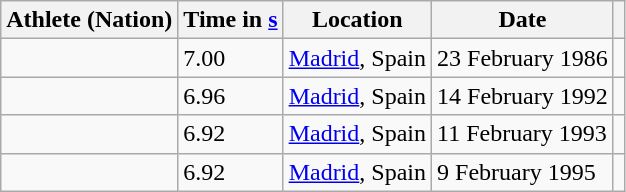<table class="wikitable">
<tr>
<th scope="col">Athlete (Nation)</th>
<th scope="col">Time in <a href='#'>s</a></th>
<th scope="col">Location</th>
<th scope="col">Date</th>
<th scope="col"></th>
</tr>
<tr>
<td></td>
<td>7.00</td>
<td><a href='#'>Madrid</a>, Spain</td>
<td>23 February 1986</td>
<td></td>
</tr>
<tr>
<td></td>
<td>6.96</td>
<td><a href='#'>Madrid</a>, Spain</td>
<td>14 February 1992</td>
<td></td>
</tr>
<tr>
<td></td>
<td>6.92</td>
<td><a href='#'>Madrid</a>, Spain</td>
<td>11 February 1993</td>
<td></td>
</tr>
<tr>
<td></td>
<td>6.92</td>
<td><a href='#'>Madrid</a>, Spain</td>
<td>9 February 1995</td>
<td></td>
</tr>
</table>
